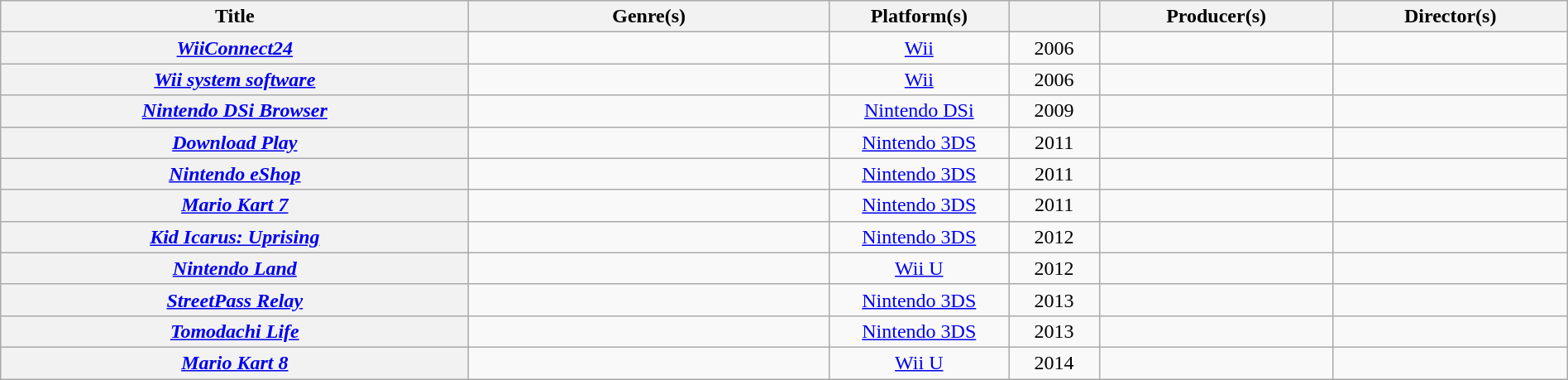<table class="wikitable plainrowheaders sortable" style="width:100%;">
<tr>
<th style="width:26%;">Title</th>
<th style="width:20%;">Genre(s)</th>
<th style="width:10%;">Platform(s)</th>
<th style="width:5%;"></th>
<th style="width:13%;">Producer(s)</th>
<th style="width:13%;">Director(s)</th>
</tr>
<tr style="text-align:center;">
<th scope="row"><em><a href='#'>WiiConnect24</a></em></th>
<td></td>
<td><a href='#'>Wii</a></td>
<td>2006</td>
<td></td>
<td></td>
</tr>
<tr style="text-align:center;">
<th scope="row"><em><a href='#'>Wii system software</a></em></th>
<td></td>
<td><a href='#'>Wii</a></td>
<td>2006</td>
<td></td>
<td></td>
</tr>
<tr style="text-align:center;">
<th scope="row"><em><a href='#'>Nintendo DSi Browser</a></em></th>
<td></td>
<td><a href='#'>Nintendo DSi</a></td>
<td>2009</td>
<td></td>
<td></td>
</tr>
<tr style="text-align:center;">
<th scope="row"><em><a href='#'>Download Play</a></em></th>
<td></td>
<td><a href='#'>Nintendo 3DS</a></td>
<td>2011</td>
<td></td>
<td></td>
</tr>
<tr style="text-align:center;">
<th scope="row"><em><a href='#'>Nintendo eShop</a></em></th>
<td></td>
<td><a href='#'>Nintendo 3DS</a></td>
<td>2011</td>
<td></td>
<td></td>
</tr>
<tr style="text-align:center;">
<th scope="row"><em><a href='#'>Mario Kart 7</a></em></th>
<td></td>
<td><a href='#'>Nintendo 3DS</a></td>
<td>2011</td>
<td></td>
<td></td>
</tr>
<tr style="text-align:center;">
<th scope="row"><em><a href='#'>Kid Icarus: Uprising</a></em></th>
<td></td>
<td><a href='#'>Nintendo 3DS</a></td>
<td>2012</td>
<td></td>
<td></td>
</tr>
<tr style="text-align:center;">
<th scope="row"><em><a href='#'>Nintendo Land</a></em></th>
<td></td>
<td><a href='#'>Wii U</a></td>
<td>2012</td>
<td></td>
<td></td>
</tr>
<tr style="text-align:center;">
<th scope="row"><em><a href='#'>StreetPass Relay</a></em></th>
<td></td>
<td><a href='#'>Nintendo 3DS</a></td>
<td>2013</td>
<td></td>
<td></td>
</tr>
<tr style="text-align:center;">
<th scope="row"><em><a href='#'>Tomodachi Life</a></em></th>
<td></td>
<td><a href='#'>Nintendo 3DS</a></td>
<td>2013</td>
<td></td>
<td></td>
</tr>
<tr style="text-align:center;">
<th scope="row"><em><a href='#'>Mario Kart 8</a></em></th>
<td></td>
<td><a href='#'>Wii U</a></td>
<td>2014</td>
<td></td>
<td></td>
</tr>
</table>
